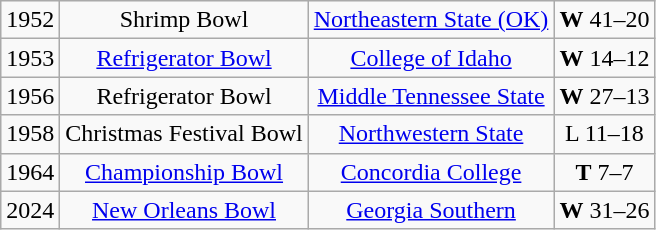<table class="wikitable" style="text-align:center">
<tr>
<td>1952</td>
<td>Shrimp Bowl</td>
<td><a href='#'>Northeastern State (OK)</a></td>
<td><strong>W</strong> 41–20</td>
</tr>
<tr style="text-align:center;">
<td>1953</td>
<td><a href='#'>Refrigerator Bowl</a></td>
<td><a href='#'>College of Idaho</a></td>
<td><strong>W</strong> 14–12</td>
</tr>
<tr style="text-align:center;">
<td>1956</td>
<td>Refrigerator Bowl</td>
<td><a href='#'>Middle Tennessee State</a></td>
<td><strong>W</strong> 27–13</td>
</tr>
<tr style="text-align:center;">
<td>1958</td>
<td>Christmas Festival Bowl</td>
<td><a href='#'>Northwestern State</a></td>
<td>L 11–18</td>
</tr>
<tr style="text-align:center;">
<td>1964</td>
<td><a href='#'>Championship Bowl</a></td>
<td><a href='#'>Concordia College</a></td>
<td><strong>T</strong> 7–7</td>
</tr>
<tr style="text-align:center;">
<td>2024</td>
<td><a href='#'>New Orleans Bowl</a></td>
<td><a href='#'>Georgia Southern</a></td>
<td><strong>W</strong> 31–26</td>
</tr>
</table>
